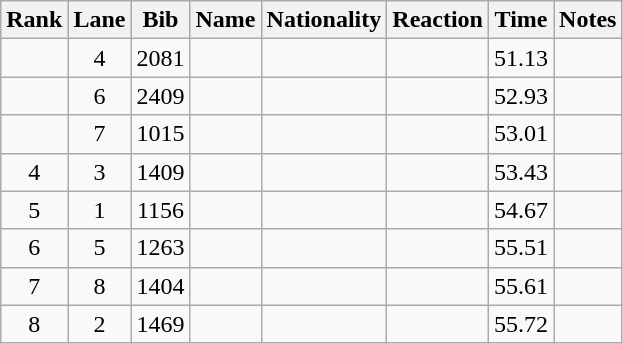<table class="wikitable sortable" style="text-align:center">
<tr>
<th>Rank</th>
<th>Lane</th>
<th>Bib</th>
<th>Name</th>
<th>Nationality</th>
<th>Reaction</th>
<th>Time</th>
<th>Notes</th>
</tr>
<tr>
<td></td>
<td>4</td>
<td>2081</td>
<td align=left></td>
<td align=left></td>
<td></td>
<td>51.13</td>
<td></td>
</tr>
<tr>
<td></td>
<td>6</td>
<td>2409</td>
<td align=left></td>
<td align=left></td>
<td></td>
<td>52.93</td>
<td></td>
</tr>
<tr>
<td></td>
<td>7</td>
<td>1015</td>
<td align=left></td>
<td align=left></td>
<td></td>
<td>53.01</td>
<td></td>
</tr>
<tr>
<td>4</td>
<td>3</td>
<td>1409</td>
<td align=left></td>
<td align=left></td>
<td></td>
<td>53.43</td>
<td></td>
</tr>
<tr>
<td>5</td>
<td>1</td>
<td>1156</td>
<td align=left></td>
<td align=left></td>
<td></td>
<td>54.67</td>
<td></td>
</tr>
<tr>
<td>6</td>
<td>5</td>
<td>1263</td>
<td align=left></td>
<td align=left></td>
<td></td>
<td>55.51</td>
<td></td>
</tr>
<tr>
<td>7</td>
<td>8</td>
<td>1404</td>
<td align=left></td>
<td align=left></td>
<td></td>
<td>55.61</td>
<td></td>
</tr>
<tr>
<td>8</td>
<td>2</td>
<td>1469</td>
<td align=left></td>
<td align=left></td>
<td></td>
<td>55.72</td>
<td></td>
</tr>
</table>
